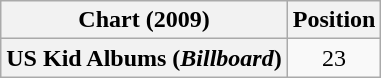<table class="wikitable plainrowheaders" style="text-align:center">
<tr>
<th scope="col">Chart (2009)</th>
<th scope="col">Position</th>
</tr>
<tr>
<th scope="row">US Kid Albums (<em>Billboard</em>)</th>
<td>23</td>
</tr>
</table>
